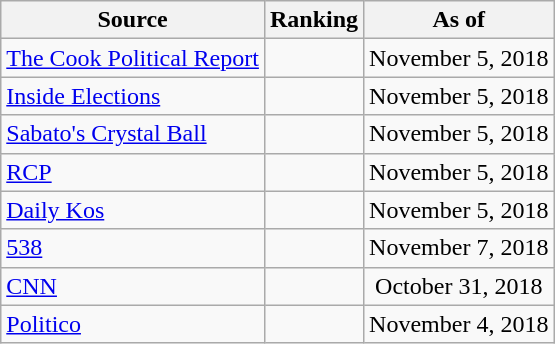<table class="wikitable" style="text-align:center">
<tr>
<th>Source</th>
<th>Ranking</th>
<th>As of</th>
</tr>
<tr>
<td align=left><a href='#'>The Cook Political Report</a></td>
<td></td>
<td>November 5, 2018</td>
</tr>
<tr>
<td align=left><a href='#'>Inside Elections</a></td>
<td></td>
<td>November 5, 2018</td>
</tr>
<tr>
<td align=left><a href='#'>Sabato's Crystal Ball</a></td>
<td></td>
<td>November 5, 2018</td>
</tr>
<tr>
<td align="left"><a href='#'>RCP</a></td>
<td></td>
<td>November 5, 2018</td>
</tr>
<tr>
<td align="left"><a href='#'>Daily Kos</a></td>
<td></td>
<td>November 5, 2018</td>
</tr>
<tr>
<td align="left"><a href='#'>538</a></td>
<td></td>
<td>November 7, 2018</td>
</tr>
<tr>
<td align="left"><a href='#'>CNN</a></td>
<td></td>
<td>October 31, 2018</td>
</tr>
<tr>
<td align="left"><a href='#'>Politico</a></td>
<td></td>
<td>November 4, 2018</td>
</tr>
</table>
